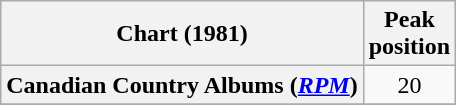<table class="wikitable sortable plainrowheaders" style="text-align:center">
<tr>
<th scope="col">Chart (1981)</th>
<th scope="col">Peak<br> position</th>
</tr>
<tr>
<th scope="row">Canadian Country Albums (<em><a href='#'>RPM</a></em>)</th>
<td>20</td>
</tr>
<tr>
</tr>
<tr>
</tr>
</table>
